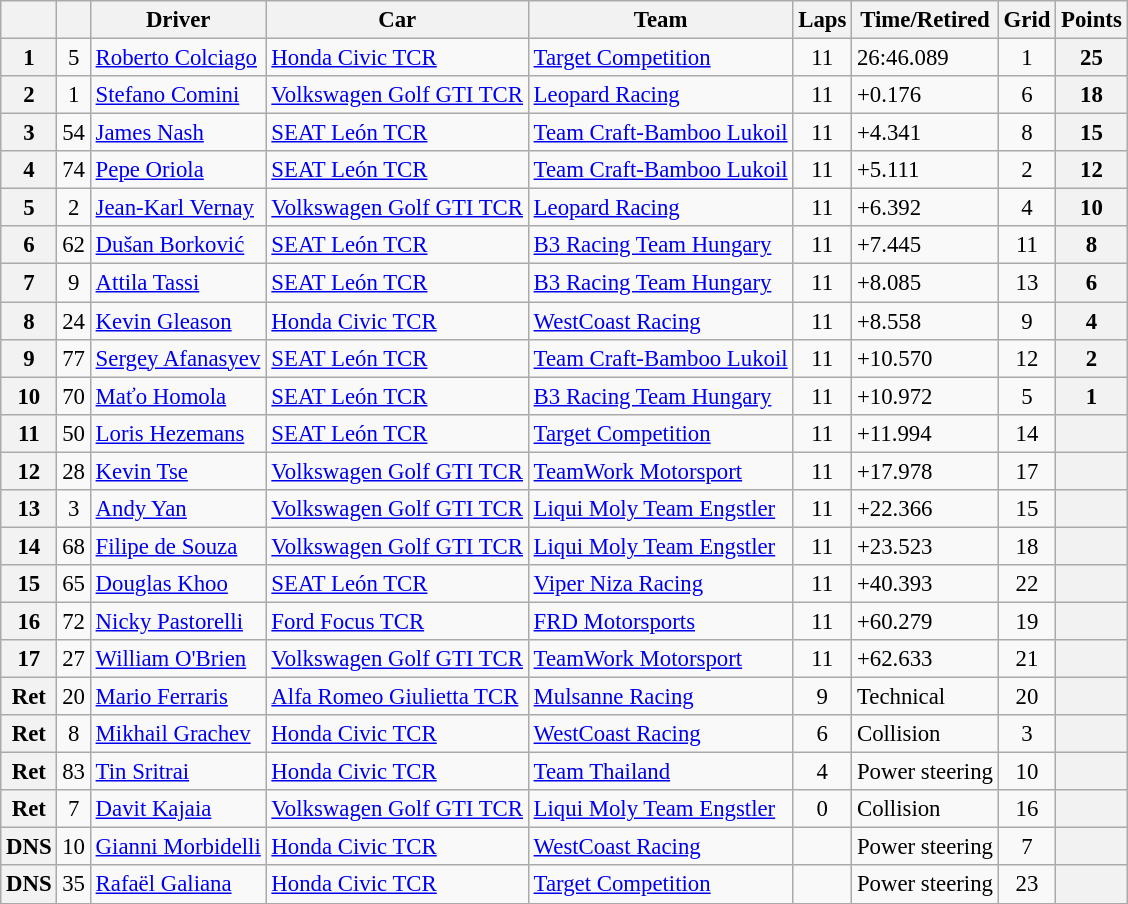<table class="wikitable sortable" style="font-size:95%">
<tr>
<th></th>
<th></th>
<th>Driver</th>
<th>Car</th>
<th>Team</th>
<th>Laps</th>
<th>Time/Retired</th>
<th>Grid</th>
<th>Points</th>
</tr>
<tr>
<th>1</th>
<td align=center>5</td>
<td> <a href='#'>Roberto Colciago</a></td>
<td><a href='#'>Honda Civic TCR</a></td>
<td> <a href='#'>Target Competition</a></td>
<td align=center>11</td>
<td>26:46.089</td>
<td align=center>1</td>
<th>25</th>
</tr>
<tr>
<th>2</th>
<td align=center>1</td>
<td> <a href='#'>Stefano Comini</a></td>
<td><a href='#'>Volkswagen Golf GTI TCR</a></td>
<td> <a href='#'>Leopard Racing</a></td>
<td align=center>11</td>
<td>+0.176</td>
<td align=center>6</td>
<th>18</th>
</tr>
<tr>
<th>3</th>
<td align=center>54</td>
<td> <a href='#'>James Nash</a></td>
<td><a href='#'>SEAT León TCR</a></td>
<td> <a href='#'>Team Craft-Bamboo Lukoil</a></td>
<td align=center>11</td>
<td>+4.341</td>
<td align=center>8</td>
<th>15</th>
</tr>
<tr>
<th>4</th>
<td align=center>74</td>
<td> <a href='#'>Pepe Oriola</a></td>
<td><a href='#'>SEAT León TCR</a></td>
<td> <a href='#'>Team Craft-Bamboo Lukoil</a></td>
<td align=center>11</td>
<td>+5.111</td>
<td align=center>2</td>
<th>12</th>
</tr>
<tr>
<th>5</th>
<td align=center>2</td>
<td> <a href='#'>Jean-Karl Vernay</a></td>
<td><a href='#'>Volkswagen Golf GTI TCR</a></td>
<td> <a href='#'>Leopard Racing</a></td>
<td align=center>11</td>
<td>+6.392</td>
<td align=center>4</td>
<th>10</th>
</tr>
<tr>
<th>6</th>
<td align=center>62</td>
<td> <a href='#'>Dušan Borković</a></td>
<td><a href='#'>SEAT León TCR</a></td>
<td> <a href='#'>B3 Racing Team Hungary</a></td>
<td align=center>11</td>
<td>+7.445</td>
<td align=center>11</td>
<th>8</th>
</tr>
<tr>
<th>7</th>
<td align=center>9</td>
<td> <a href='#'>Attila Tassi</a></td>
<td><a href='#'>SEAT León TCR</a></td>
<td> <a href='#'>B3 Racing Team Hungary</a></td>
<td align=center>11</td>
<td>+8.085</td>
<td align=center>13</td>
<th>6</th>
</tr>
<tr>
<th>8</th>
<td align=center>24</td>
<td> <a href='#'>Kevin Gleason</a></td>
<td><a href='#'>Honda Civic TCR</a></td>
<td> <a href='#'>WestCoast Racing</a></td>
<td align=center>11</td>
<td>+8.558</td>
<td align=center>9</td>
<th>4</th>
</tr>
<tr>
<th>9</th>
<td align=center>77</td>
<td> <a href='#'>Sergey Afanasyev</a></td>
<td><a href='#'>SEAT León TCR</a></td>
<td> <a href='#'>Team Craft-Bamboo Lukoil</a></td>
<td align=center>11</td>
<td>+10.570</td>
<td align=center>12</td>
<th>2</th>
</tr>
<tr>
<th>10</th>
<td align=center>70</td>
<td> <a href='#'>Maťo Homola</a></td>
<td><a href='#'>SEAT León TCR</a></td>
<td> <a href='#'>B3 Racing Team Hungary</a></td>
<td align=center>11</td>
<td>+10.972</td>
<td align=center>5</td>
<th>1</th>
</tr>
<tr>
<th>11</th>
<td align=center>50</td>
<td> <a href='#'>Loris Hezemans</a></td>
<td><a href='#'>SEAT León TCR</a></td>
<td> <a href='#'>Target Competition</a></td>
<td align=center>11</td>
<td>+11.994</td>
<td align=center>14</td>
<th></th>
</tr>
<tr>
<th>12</th>
<td align=center>28</td>
<td> <a href='#'>Kevin Tse</a></td>
<td><a href='#'>Volkswagen Golf GTI TCR</a></td>
<td> <a href='#'>TeamWork Motorsport</a></td>
<td align=center>11</td>
<td>+17.978</td>
<td align=center>17</td>
<th></th>
</tr>
<tr>
<th>13</th>
<td align=center>3</td>
<td> <a href='#'>Andy Yan</a></td>
<td><a href='#'>Volkswagen Golf GTI TCR</a></td>
<td> <a href='#'>Liqui Moly Team Engstler</a></td>
<td align=center>11</td>
<td>+22.366</td>
<td align=center>15</td>
<th></th>
</tr>
<tr>
<th>14</th>
<td align=center>68</td>
<td> <a href='#'>Filipe de Souza</a></td>
<td><a href='#'>Volkswagen Golf GTI TCR</a></td>
<td> <a href='#'>Liqui Moly Team Engstler</a></td>
<td align=center>11</td>
<td>+23.523</td>
<td align=center>18</td>
<th></th>
</tr>
<tr>
<th>15</th>
<td align=center>65</td>
<td> <a href='#'>Douglas Khoo</a></td>
<td><a href='#'>SEAT León TCR</a></td>
<td> <a href='#'>Viper Niza Racing</a></td>
<td align=center>11</td>
<td>+40.393</td>
<td align=center>22</td>
<th></th>
</tr>
<tr>
<th>16</th>
<td align=center>72</td>
<td> <a href='#'>Nicky Pastorelli</a></td>
<td><a href='#'>Ford Focus TCR</a></td>
<td> <a href='#'>FRD Motorsports</a></td>
<td align=center>11</td>
<td>+60.279</td>
<td align=center>19</td>
<th></th>
</tr>
<tr>
<th>17</th>
<td align=center>27</td>
<td> <a href='#'>William O'Brien</a></td>
<td><a href='#'>Volkswagen Golf GTI TCR</a></td>
<td> <a href='#'>TeamWork Motorsport</a></td>
<td align=center>11</td>
<td>+62.633</td>
<td align=center>21</td>
<th></th>
</tr>
<tr>
<th>Ret</th>
<td align=center>20</td>
<td> <a href='#'>Mario Ferraris</a></td>
<td><a href='#'>Alfa Romeo Giulietta TCR</a></td>
<td> <a href='#'>Mulsanne Racing</a></td>
<td align=center>9</td>
<td>Technical</td>
<td align=center>20</td>
<th></th>
</tr>
<tr>
<th>Ret</th>
<td align=center>8</td>
<td> <a href='#'>Mikhail Grachev</a></td>
<td><a href='#'>Honda Civic TCR</a></td>
<td> <a href='#'>WestCoast Racing</a></td>
<td align=center>6</td>
<td>Collision</td>
<td align=center>3</td>
<th></th>
</tr>
<tr>
<th>Ret</th>
<td align=center>83</td>
<td> <a href='#'>Tin Sritrai</a></td>
<td><a href='#'>Honda Civic TCR</a></td>
<td> <a href='#'>Team Thailand</a></td>
<td align=center>4</td>
<td>Power steering</td>
<td align=center>10</td>
<th></th>
</tr>
<tr>
<th>Ret</th>
<td align=center>7</td>
<td> <a href='#'>Davit Kajaia</a></td>
<td><a href='#'>Volkswagen Golf GTI TCR</a></td>
<td> <a href='#'>Liqui Moly Team Engstler</a></td>
<td align=center>0</td>
<td>Collision</td>
<td align=center>16</td>
<th></th>
</tr>
<tr>
<th>DNS</th>
<td align=center>10</td>
<td> <a href='#'>Gianni Morbidelli</a></td>
<td><a href='#'>Honda Civic TCR</a></td>
<td> <a href='#'>WestCoast Racing</a></td>
<td align=center></td>
<td>Power steering</td>
<td align=center>7</td>
<th></th>
</tr>
<tr>
<th>DNS</th>
<td align=center>35</td>
<td> <a href='#'>Rafaël Galiana</a></td>
<td><a href='#'>Honda Civic TCR</a></td>
<td> <a href='#'>Target Competition</a></td>
<td align=center></td>
<td>Power steering</td>
<td align=center>23</td>
<th></th>
</tr>
<tr>
</tr>
</table>
